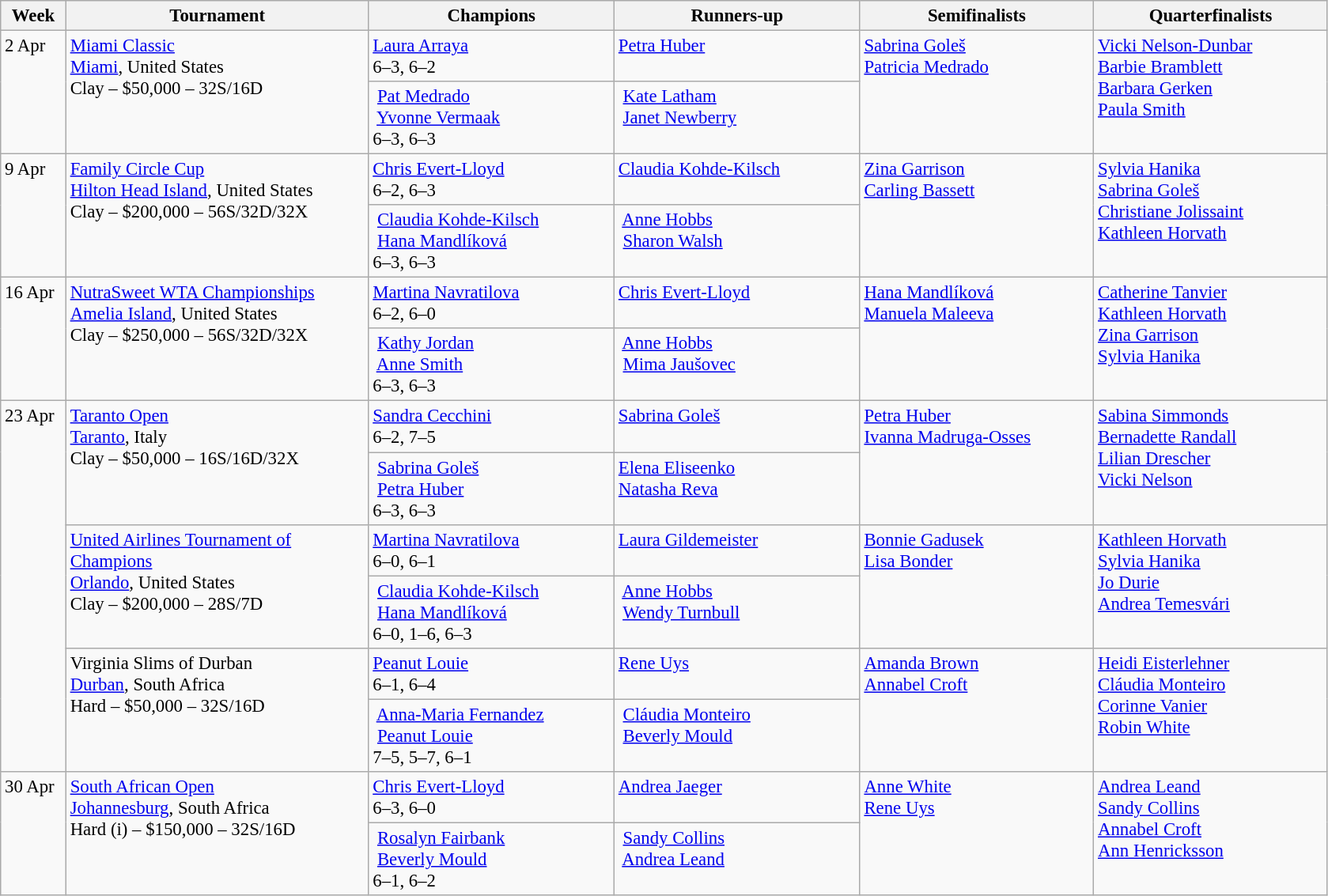<table class=wikitable style=font-size:95%>
<tr>
<th style="width:48px;">Week</th>
<th style="width:248px;">Tournament</th>
<th style="width:200px;">Champions</th>
<th style="width:200px;">Runners-up</th>
<th style="width:190px;">Semifinalists</th>
<th style="width:190px;">Quarterfinalists</th>
</tr>
<tr valign="top">
<td rowspan=2>2 Apr</td>
<td rowspan=2><a href='#'>Miami Classic</a><br> <a href='#'>Miami</a>, United States<br>Clay – $50,000 – 32S/16D</td>
<td> <a href='#'>Laura Arraya</a><br>6–3, 6–2</td>
<td> <a href='#'>Petra Huber</a></td>
<td rowspan=2> <a href='#'>Sabrina Goleš</a> <br> <a href='#'>Patricia Medrado</a></td>
<td rowspan=2> <a href='#'>Vicki Nelson-Dunbar</a> <br> <a href='#'>Barbie Bramblett</a> <br> <a href='#'>Barbara Gerken</a> <br> <a href='#'>Paula Smith</a></td>
</tr>
<tr valign="top">
<td> <a href='#'>Pat Medrado</a><br> <a href='#'>Yvonne Vermaak</a><br>6–3, 6–3</td>
<td> <a href='#'>Kate Latham</a><br> <a href='#'>Janet Newberry</a></td>
</tr>
<tr valign="top">
<td rowspan=2>9 Apr</td>
<td rowspan=2><a href='#'>Family Circle Cup</a><br> <a href='#'>Hilton Head Island</a>, United States<br>Clay – $200,000 – 56S/32D/32X</td>
<td> <a href='#'>Chris Evert-Lloyd</a><br>6–2, 6–3</td>
<td> <a href='#'>Claudia Kohde-Kilsch</a></td>
<td rowspan=2> <a href='#'>Zina Garrison</a> <br> <a href='#'>Carling Bassett</a></td>
<td rowspan=2> <a href='#'>Sylvia Hanika</a> <br> <a href='#'>Sabrina Goleš</a> <br> <a href='#'>Christiane Jolissaint</a> <br> <a href='#'>Kathleen Horvath</a></td>
</tr>
<tr valign="top">
<td> <a href='#'>Claudia Kohde-Kilsch</a><br> <a href='#'>Hana Mandlíková</a><br>6–3, 6–3</td>
<td> <a href='#'>Anne Hobbs</a><br> <a href='#'>Sharon Walsh</a></td>
</tr>
<tr valign="top">
<td rowspan=2>16 Apr</td>
<td rowspan=2><a href='#'>NutraSweet WTA Championships</a><br> <a href='#'>Amelia Island</a>, United States<br>Clay – $250,000 – 56S/32D/32X</td>
<td> <a href='#'>Martina Navratilova</a><br>6–2, 6–0</td>
<td> <a href='#'>Chris Evert-Lloyd</a></td>
<td rowspan=2> <a href='#'>Hana Mandlíková</a> <br> <a href='#'>Manuela Maleeva</a></td>
<td rowspan=2> <a href='#'>Catherine Tanvier</a> <br> <a href='#'>Kathleen Horvath</a> <br> <a href='#'>Zina Garrison</a> <br> <a href='#'>Sylvia Hanika</a></td>
</tr>
<tr valign="top">
<td> <a href='#'>Kathy Jordan</a><br> <a href='#'>Anne Smith</a><br>6–3, 6–3</td>
<td> <a href='#'>Anne Hobbs</a><br> <a href='#'>Mima Jaušovec</a></td>
</tr>
<tr valign="top">
<td rowspan=6>23 Apr</td>
<td rowspan=2><a href='#'>Taranto Open</a><br> <a href='#'>Taranto</a>, Italy<br>Clay – $50,000 – 16S/16D/32X</td>
<td> <a href='#'>Sandra Cecchini</a><br>6–2, 7–5</td>
<td> <a href='#'>Sabrina Goleš</a></td>
<td rowspan=2> <a href='#'>Petra Huber</a> <br> <a href='#'>Ivanna Madruga-Osses</a></td>
<td rowspan=2> <a href='#'>Sabina Simmonds</a> <br> <a href='#'>Bernadette Randall</a> <br> <a href='#'>Lilian Drescher</a> <br> <a href='#'>Vicki Nelson</a></td>
</tr>
<tr valign="top">
<td> <a href='#'>Sabrina Goleš</a><br> <a href='#'>Petra Huber</a><br>6–3, 6–3</td>
<td> <a href='#'>Elena Eliseenko</a><br> <a href='#'>Natasha Reva</a></td>
</tr>
<tr valign="top">
<td rowspan=2><a href='#'>United Airlines Tournament of Champions</a><br> <a href='#'>Orlando</a>, United States<br>Clay – $200,000 – 28S/7D</td>
<td> <a href='#'>Martina Navratilova</a><br>6–0, 6–1</td>
<td> <a href='#'>Laura Gildemeister</a></td>
<td rowspan=2> <a href='#'>Bonnie Gadusek</a> <br> <a href='#'>Lisa Bonder</a></td>
<td rowspan=2> <a href='#'>Kathleen Horvath</a>  <br> <a href='#'>Sylvia Hanika</a> <br> <a href='#'>Jo Durie</a> <br> <a href='#'>Andrea Temesvári</a></td>
</tr>
<tr valign="top">
<td> <a href='#'>Claudia Kohde-Kilsch</a><br> <a href='#'>Hana Mandlíková</a><br>6–0, 1–6, 6–3</td>
<td> <a href='#'>Anne Hobbs</a><br> <a href='#'>Wendy Turnbull</a></td>
</tr>
<tr valign="top">
<td rowspan=2>Virginia Slims of Durban<br> <a href='#'>Durban</a>, South Africa<br>Hard – $50,000 – 32S/16D</td>
<td> <a href='#'>Peanut Louie</a><br>6–1, 6–4</td>
<td> <a href='#'>Rene Uys</a></td>
<td rowspan=2> <a href='#'>Amanda Brown</a> <br> <a href='#'>Annabel Croft</a></td>
<td rowspan=2> <a href='#'>Heidi Eisterlehner</a>  <br> <a href='#'>Cláudia Monteiro</a> <br> <a href='#'>Corinne Vanier</a> <br> <a href='#'>Robin White</a></td>
</tr>
<tr valign="top">
<td> <a href='#'>Anna-Maria Fernandez</a><br> <a href='#'>Peanut Louie</a><br>7–5, 5–7, 6–1</td>
<td> <a href='#'>Cláudia Monteiro</a><br> <a href='#'>Beverly Mould</a></td>
</tr>
<tr valign="top">
<td rowspan=2>30 Apr</td>
<td rowspan=2><a href='#'>South African Open</a><br> <a href='#'>Johannesburg</a>, South Africa<br>Hard (i) – $150,000 – 32S/16D</td>
<td> <a href='#'>Chris Evert-Lloyd</a><br>6–3, 6–0</td>
<td> <a href='#'>Andrea Jaeger</a></td>
<td rowspan=2> <a href='#'>Anne White</a> <br> <a href='#'>Rene Uys</a></td>
<td rowspan=2> <a href='#'>Andrea Leand</a>  <br> <a href='#'>Sandy Collins</a> <br> <a href='#'>Annabel Croft</a> <br> <a href='#'>Ann Henricksson</a></td>
</tr>
<tr valign="top">
<td> <a href='#'>Rosalyn Fairbank</a><br> <a href='#'>Beverly Mould</a><br>6–1, 6–2</td>
<td> <a href='#'>Sandy Collins</a><br> <a href='#'>Andrea Leand</a></td>
</tr>
</table>
